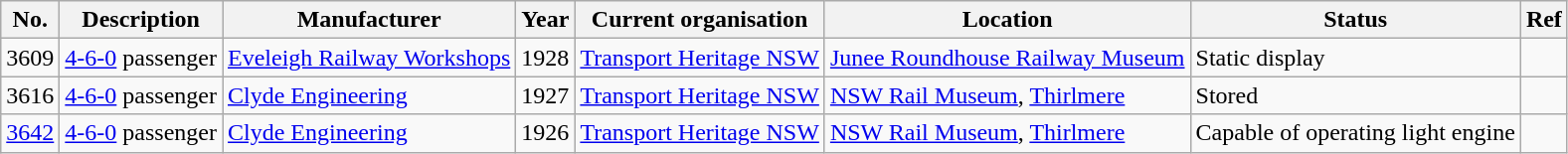<table class="wikitable">
<tr>
<th>No.</th>
<th>Description</th>
<th>Manufacturer</th>
<th>Year</th>
<th>Current organisation</th>
<th>Location</th>
<th>Status</th>
<th>Ref</th>
</tr>
<tr>
<td>3609</td>
<td><a href='#'>4-6-0</a> passenger</td>
<td><a href='#'>Eveleigh Railway Workshops</a></td>
<td>1928</td>
<td><a href='#'>Transport Heritage NSW</a></td>
<td><a href='#'>Junee Roundhouse Railway Museum</a></td>
<td>Static display</td>
<td></td>
</tr>
<tr>
<td>3616</td>
<td><a href='#'>4-6-0</a> passenger</td>
<td><a href='#'>Clyde Engineering</a></td>
<td>1927</td>
<td><a href='#'>Transport Heritage NSW</a></td>
<td><a href='#'>NSW Rail Museum</a>, <a href='#'>Thirlmere</a></td>
<td>Stored</td>
<td></td>
</tr>
<tr>
<td><a href='#'>3642</a></td>
<td><a href='#'>4-6-0</a> passenger</td>
<td><a href='#'>Clyde Engineering</a></td>
<td>1926</td>
<td><a href='#'>Transport Heritage NSW</a></td>
<td><a href='#'>NSW Rail Museum</a>, <a href='#'>Thirlmere</a></td>
<td>Capable of operating light engine</td>
<td></td>
</tr>
</table>
